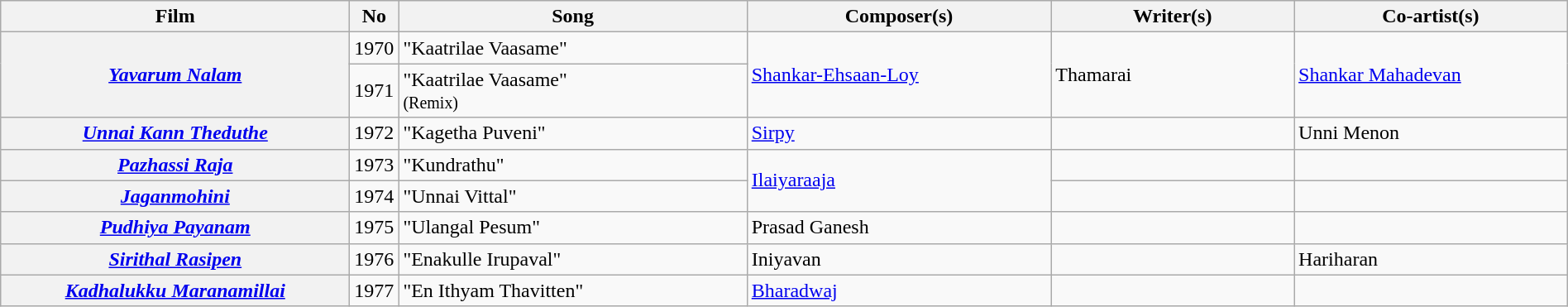<table class="wikitable plainrowheaders" width="100%" textcolor:#000;">
<tr>
<th scope="col" width=23%><strong>Film</strong></th>
<th><strong>No</strong></th>
<th scope="col" width=23%><strong>Song</strong></th>
<th scope="col" width=20%><strong>Composer(s)</strong></th>
<th scope="col" width=16%><strong>Writer(s)</strong></th>
<th scope="col" width=18%><strong>Co-artist(s)</strong></th>
</tr>
<tr>
<th rowspan="2"><em><a href='#'>Yavarum Nalam</a></em></th>
<td>1970</td>
<td>"Kaatrilae Vaasame"</td>
<td rowspan="2"><a href='#'>Shankar-Ehsaan-Loy</a></td>
<td rowspan="2">Thamarai</td>
<td rowspan="2"><a href='#'>Shankar Mahadevan</a></td>
</tr>
<tr>
<td>1971</td>
<td>"Kaatrilae Vaasame"<br><small>(Remix)</small></td>
</tr>
<tr>
<th><em><a href='#'>Unnai Kann Theduthe</a></em></th>
<td>1972</td>
<td>"Kagetha Puveni"</td>
<td><a href='#'>Sirpy</a></td>
<td></td>
<td>Unni Menon</td>
</tr>
<tr>
<th><a href='#'><em>Pazhassi Raja</em></a></th>
<td>1973</td>
<td>"Kundrathu"</td>
<td rowspan="2"><a href='#'>Ilaiyaraaja</a></td>
<td></td>
<td></td>
</tr>
<tr>
<th><em><a href='#'>Jaganmohini</a></em></th>
<td>1974</td>
<td>"Unnai Vittal"</td>
<td></td>
<td></td>
</tr>
<tr>
<th><em><a href='#'>Pudhiya Payanam</a></em></th>
<td>1975</td>
<td>"Ulangal Pesum"</td>
<td>Prasad Ganesh</td>
<td></td>
<td></td>
</tr>
<tr>
<th><em><a href='#'>Sirithal Rasipen</a></em></th>
<td>1976</td>
<td>"Enakulle Irupaval"</td>
<td>Iniyavan</td>
<td></td>
<td>Hariharan</td>
</tr>
<tr>
<th><a href='#'><em>Kadhalukku Maranamillai</em></a></th>
<td>1977</td>
<td>"En Ithyam Thavitten"</td>
<td><a href='#'>Bharadwaj</a></td>
<td></td>
<td></td>
</tr>
</table>
